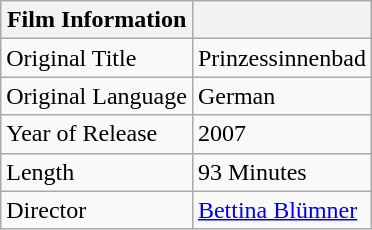<table class="wikitable">
<tr>
<th>Film Information</th>
<th></th>
</tr>
<tr>
<td>Original Title</td>
<td>Prinzessinnenbad</td>
</tr>
<tr>
<td>Original Language</td>
<td>German</td>
</tr>
<tr>
<td>Year of Release</td>
<td>2007</td>
</tr>
<tr>
<td>Length</td>
<td>93 Minutes</td>
</tr>
<tr>
<td>Director</td>
<td><a href='#'>Bettina Blümner</a></td>
</tr>
</table>
